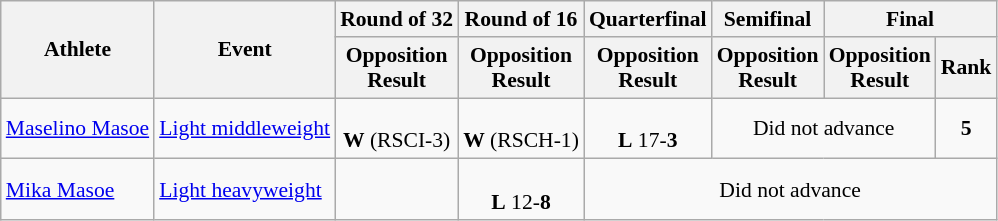<table class=wikitable style=font-size:90%>
<tr>
<th rowspan=2>Athlete</th>
<th rowspan=2>Event</th>
<th>Round of 32</th>
<th>Round of 16</th>
<th>Quarterfinal</th>
<th>Semifinal</th>
<th colspan=2>Final</th>
</tr>
<tr>
<th>Opposition<br>Result</th>
<th>Opposition<br>Result</th>
<th>Opposition<br>Result</th>
<th>Opposition<br>Result</th>
<th>Opposition<br>Result</th>
<th>Rank</th>
</tr>
<tr>
<td><a href='#'>Maselino Masoe</a></td>
<td><a href='#'>Light middleweight</a></td>
<td align=center><br><strong>W</strong> (RSCI-3)</td>
<td align=center><br><strong>W</strong> (RSCH-1)</td>
<td align=center><br><strong>L</strong> 17-<strong>3</strong></td>
<td colspan=2 align=center>Did not advance</td>
<td align=center><strong>5</strong></td>
</tr>
<tr>
<td><a href='#'>Mika Masoe</a></td>
<td><a href='#'>Light heavyweight</a></td>
<td></td>
<td align=center><br><strong>L</strong> 12-<strong>8</strong></td>
<td colspan=4 align=center>Did not advance</td>
</tr>
</table>
